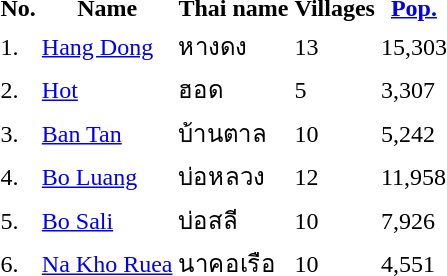<table>
<tr>
<th>No.</th>
<th>Name</th>
<th>Thai name</th>
<th>Villages</th>
<th><a href='#'>Pop.</a></th>
</tr>
<tr>
<td>1.</td>
<td><a href='#'>Hang Dong</a></td>
<td>หางดง</td>
<td>13</td>
<td>15,303</td>
<td></td>
</tr>
<tr>
<td>2.</td>
<td><a href='#'>Hot</a></td>
<td>ฮอด</td>
<td>5</td>
<td>3,307</td>
<td></td>
</tr>
<tr>
<td>3.</td>
<td><a href='#'>Ban Tan</a></td>
<td>บ้านตาล</td>
<td>10</td>
<td>5,242</td>
<td></td>
</tr>
<tr>
<td>4.</td>
<td><a href='#'>Bo Luang</a></td>
<td>บ่อหลวง</td>
<td>12</td>
<td>11,958</td>
<td></td>
</tr>
<tr>
<td>5.</td>
<td><a href='#'>Bo Sali</a></td>
<td>บ่อสลี</td>
<td>10</td>
<td>7,926</td>
<td></td>
</tr>
<tr>
<td>6.</td>
<td><a href='#'>Na Kho Ruea</a></td>
<td>นาคอเรือ</td>
<td>10</td>
<td>4,551</td>
<td></td>
</tr>
</table>
